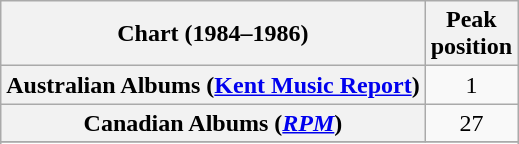<table class="wikitable sortable plainrowheaders">
<tr>
<th>Chart (1984–1986)</th>
<th>Peak<br>position</th>
</tr>
<tr>
<th scope="row">Australian Albums (<a href='#'>Kent Music Report</a>)</th>
<td align="center">1</td>
</tr>
<tr>
<th scope="row">Canadian Albums (<em><a href='#'>RPM</a></em>)</th>
<td align="center">27</td>
</tr>
<tr>
</tr>
<tr>
</tr>
<tr>
</tr>
<tr>
</tr>
</table>
